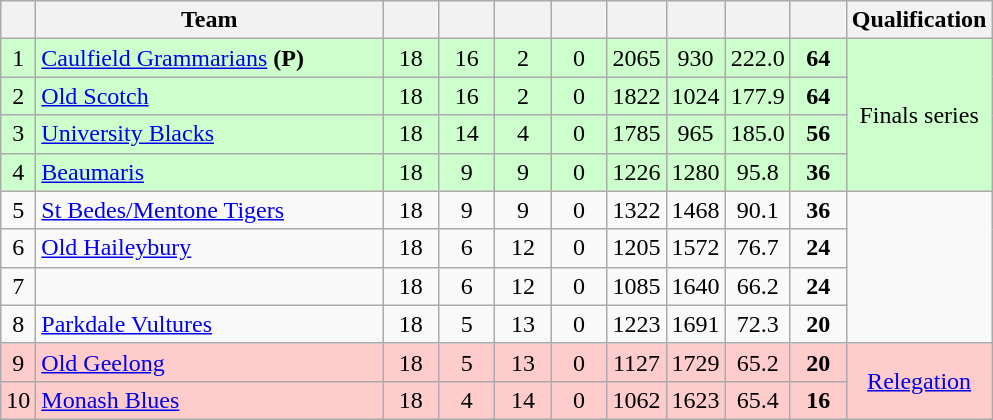<table class="wikitable" style="text-align:center; margin-bottom:0">
<tr>
<th style="width:10px"></th>
<th style="width:35%;">Team</th>
<th style="width:30px;"></th>
<th style="width:30px;"></th>
<th style="width:30px;"></th>
<th style="width:30px;"></th>
<th style="width:30px;"></th>
<th style="width:30px;"></th>
<th style="width:30px;"></th>
<th style="width:30px;"></th>
<th>Qualification</th>
</tr>
<tr style="background:#ccffcc;">
<td>1</td>
<td style="text-align:left;"><a href='#'>Caulfield Grammarians</a> <strong>(P)</strong></td>
<td>18</td>
<td>16</td>
<td>2</td>
<td>0</td>
<td>2065</td>
<td>930</td>
<td>222.0</td>
<td><strong>64</strong></td>
<td rowspan=4>Finals series</td>
</tr>
<tr style="background:#ccffcc;">
<td>2</td>
<td style="text-align:left;"><a href='#'>Old Scotch</a></td>
<td>18</td>
<td>16</td>
<td>2</td>
<td>0</td>
<td>1822</td>
<td>1024</td>
<td>177.9</td>
<td><strong>64</strong></td>
</tr>
<tr style="background:#ccffcc;">
<td>3</td>
<td style="text-align:left;"><a href='#'>University Blacks</a></td>
<td>18</td>
<td>14</td>
<td>4</td>
<td>0</td>
<td>1785</td>
<td>965</td>
<td>185.0</td>
<td><strong>56</strong></td>
</tr>
<tr style="background:#ccffcc;">
<td>4</td>
<td style="text-align:left;"><a href='#'>Beaumaris</a></td>
<td>18</td>
<td>9</td>
<td>9</td>
<td>0</td>
<td>1226</td>
<td>1280</td>
<td>95.8</td>
<td><strong>36</strong></td>
</tr>
<tr>
<td>5</td>
<td style="text-align:left;"><a href='#'>St Bedes/Mentone Tigers</a></td>
<td>18</td>
<td>9</td>
<td>9</td>
<td>0</td>
<td>1322</td>
<td>1468</td>
<td>90.1</td>
<td><strong>36</strong></td>
</tr>
<tr>
<td>6</td>
<td style="text-align:left;"><a href='#'>Old Haileybury</a></td>
<td>18</td>
<td>6</td>
<td>12</td>
<td>0</td>
<td>1205</td>
<td>1572</td>
<td>76.7</td>
<td><strong>24</strong></td>
</tr>
<tr>
<td>7</td>
<td style="text-align:left;"></td>
<td>18</td>
<td>6</td>
<td>12</td>
<td>0</td>
<td>1085</td>
<td>1640</td>
<td>66.2</td>
<td><strong>24</strong></td>
</tr>
<tr>
<td>8</td>
<td style="text-align:left;"><a href='#'>Parkdale Vultures</a></td>
<td>18</td>
<td>5</td>
<td>13</td>
<td>0</td>
<td>1223</td>
<td>1691</td>
<td>72.3</td>
<td><strong>20</strong></td>
</tr>
<tr style="background:#FFCCCC;">
<td>9</td>
<td style="text-align:left;"><a href='#'>Old Geelong</a></td>
<td>18</td>
<td>5</td>
<td>13</td>
<td>0</td>
<td>1127</td>
<td>1729</td>
<td>65.2</td>
<td><strong>20</strong></td>
<td rowspan=2><a href='#'>Relegation</a></td>
</tr>
<tr style="background:#FFCCCC;">
<td>10</td>
<td style="text-align:left;"><a href='#'>Monash Blues</a></td>
<td>18</td>
<td>4</td>
<td>14</td>
<td>0</td>
<td>1062</td>
<td>1623</td>
<td>65.4</td>
<td><strong>16</strong></td>
</tr>
</table>
